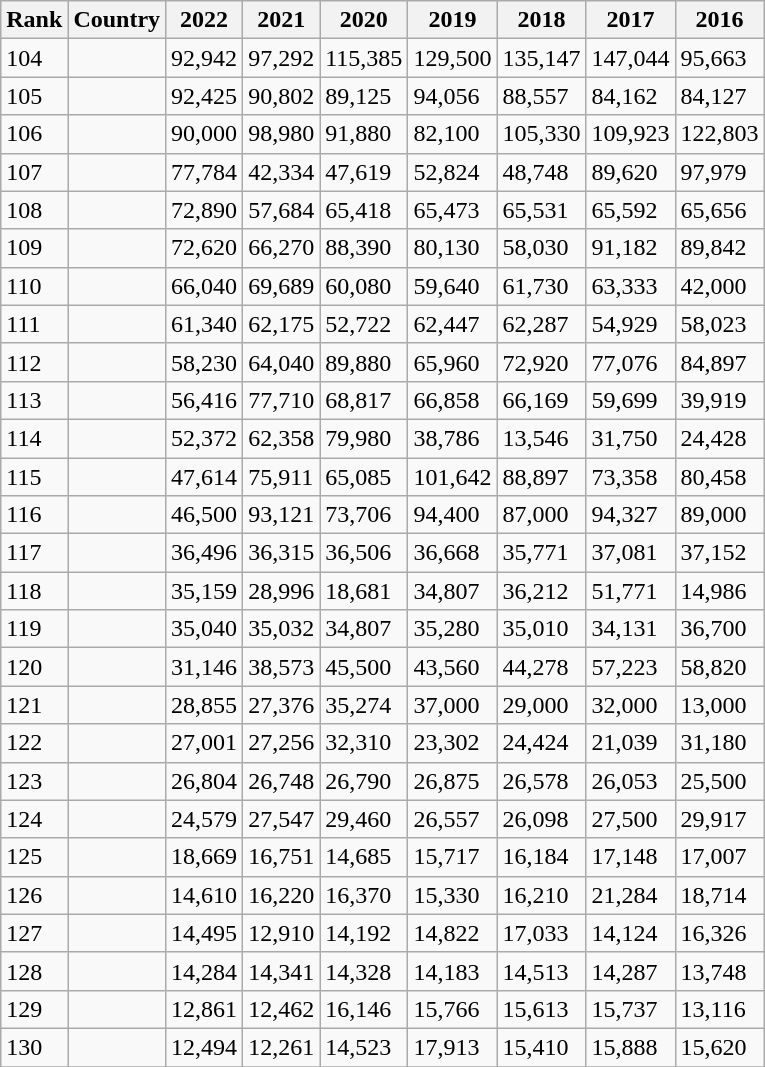<table class="wikitable sortable">
<tr>
<th>Rank</th>
<th>Country</th>
<th data-sort-type="number">2022</th>
<th data-sort-type="number">2021</th>
<th data-sort-type="number">2020</th>
<th data-sort-type="number">2019</th>
<th data-sort-type="number">2018</th>
<th data-sort-type="number">2017</th>
<th data-sort-type="number">2016</th>
</tr>
<tr>
<td>104</td>
<td></td>
<td align="left">92,942</td>
<td align="left">97,292</td>
<td align="left">115,385</td>
<td align="left">129,500</td>
<td align="left">135,147</td>
<td align="left">147,044</td>
<td align="left">95,663</td>
</tr>
<tr>
<td>105</td>
<td></td>
<td align="left">92,425</td>
<td align="left">90,802</td>
<td align="left">89,125</td>
<td align="left">94,056</td>
<td align="left">88,557</td>
<td align="left">84,162</td>
<td align="left">84,127</td>
</tr>
<tr>
<td>106</td>
<td></td>
<td align="left">90,000</td>
<td align="left">98,980</td>
<td align="left">91,880</td>
<td align="left">82,100</td>
<td align="left">105,330</td>
<td align="left">109,923</td>
<td align="left">122,803</td>
</tr>
<tr>
<td>107</td>
<td></td>
<td align="left">77,784</td>
<td align="left">42,334</td>
<td align="left">47,619</td>
<td align="left">52,824</td>
<td align="left">48,748</td>
<td align="left">89,620</td>
<td align="left">97,979</td>
</tr>
<tr>
<td>108</td>
<td></td>
<td align="left">72,890</td>
<td align="left">57,684</td>
<td align="left">65,418</td>
<td align="left">65,473</td>
<td align="left">65,531</td>
<td align="left">65,592</td>
<td align="left">65,656</td>
</tr>
<tr>
<td>109</td>
<td></td>
<td align="left">72,620</td>
<td align="left">66,270</td>
<td align="left">88,390</td>
<td align="left">80,130</td>
<td align="left">58,030</td>
<td align="left">91,182</td>
<td align="left">89,842</td>
</tr>
<tr>
<td>110</td>
<td></td>
<td align="left">66,040</td>
<td align="left">69,689</td>
<td align="left">60,080</td>
<td align="left">59,640</td>
<td align="left">61,730</td>
<td align="left">63,333</td>
<td align="left">42,000</td>
</tr>
<tr>
<td>111</td>
<td></td>
<td align="left">61,340</td>
<td align="left">62,175</td>
<td align="left">52,722</td>
<td align="left">62,447</td>
<td align="left">62,287</td>
<td align="left">54,929</td>
<td align="left">58,023</td>
</tr>
<tr>
<td>112</td>
<td></td>
<td align="left">58,230</td>
<td align="left">64,040</td>
<td align="left">89,880</td>
<td align="left">65,960</td>
<td align="left">72,920</td>
<td align="left">77,076</td>
<td align="left">84,897</td>
</tr>
<tr>
<td>113</td>
<td></td>
<td align="left">56,416</td>
<td align="left">77,710</td>
<td align="left">68,817</td>
<td align="left">66,858</td>
<td align="left">66,169</td>
<td align="left">59,699</td>
<td align="left">39,919</td>
</tr>
<tr>
<td>114</td>
<td></td>
<td align="left">52,372</td>
<td align="left">62,358</td>
<td align="left">79,980</td>
<td align="left">38,786</td>
<td align="left">13,546</td>
<td align="left">31,750</td>
<td align="left">24,428</td>
</tr>
<tr>
<td>115</td>
<td></td>
<td align="left">47,614</td>
<td align="left">75,911</td>
<td align="left">65,085</td>
<td align="left">101,642</td>
<td align="left">88,897</td>
<td align="left">73,358</td>
<td align="left">80,458</td>
</tr>
<tr>
<td>116</td>
<td></td>
<td align="left">46,500</td>
<td align="left">93,121</td>
<td align="left">73,706</td>
<td align="left">94,400</td>
<td align="left">87,000</td>
<td align="left">94,327</td>
<td align="left">89,000</td>
</tr>
<tr>
<td>117</td>
<td></td>
<td align="left">36,496</td>
<td align="left">36,315</td>
<td align="left">36,506</td>
<td align="left">36,668</td>
<td align="left">35,771</td>
<td align="left">37,081</td>
<td align="left">37,152</td>
</tr>
<tr>
<td>118</td>
<td></td>
<td align="left">35,159</td>
<td align="left">28,996</td>
<td align="left">18,681</td>
<td align="left">34,807</td>
<td align="left">36,212</td>
<td align="left">51,771</td>
<td align="left">14,986</td>
</tr>
<tr>
<td>119</td>
<td></td>
<td align="left">35,040</td>
<td align="left">35,032</td>
<td align="left">34,807</td>
<td align="left">35,280</td>
<td align="left">35,010</td>
<td align="left">34,131</td>
<td align="left">36,700</td>
</tr>
<tr>
<td>120</td>
<td></td>
<td align="left">31,146</td>
<td align="left">38,573</td>
<td align="left">45,500</td>
<td align="left">43,560</td>
<td align="left">44,278</td>
<td align="left">57,223</td>
<td align="left">58,820</td>
</tr>
<tr>
<td>121</td>
<td></td>
<td align="left">28,855</td>
<td align="left">27,376</td>
<td align="left">35,274</td>
<td align="left">37,000</td>
<td align="left">29,000</td>
<td align="left">32,000</td>
<td align="left">13,000</td>
</tr>
<tr>
<td>122</td>
<td></td>
<td align="left">27,001</td>
<td align="left">27,256</td>
<td align="left">32,310</td>
<td align="left">23,302</td>
<td align="left">24,424</td>
<td align="left">21,039</td>
<td align="left">31,180</td>
</tr>
<tr>
<td>123</td>
<td></td>
<td align="left">26,804</td>
<td align="left">26,748</td>
<td align="left">26,790</td>
<td align="left">26,875</td>
<td align="left">26,578</td>
<td align="left">26,053</td>
<td align="left">25,500</td>
</tr>
<tr>
<td>124</td>
<td></td>
<td align="left">24,579</td>
<td align="left">27,547</td>
<td align="left">29,460</td>
<td align="left">26,557</td>
<td align="left">26,098</td>
<td align="left">27,500</td>
<td align="left">29,917</td>
</tr>
<tr>
<td>125</td>
<td></td>
<td align="left">18,669</td>
<td align="left">16,751</td>
<td align="left">14,685</td>
<td align="left">15,717</td>
<td align="left">16,184</td>
<td align="left">17,148</td>
<td align="left">17,007</td>
</tr>
<tr>
<td>126</td>
<td></td>
<td align="left">14,610</td>
<td align="left">16,220</td>
<td align="left">16,370</td>
<td align="left">15,330</td>
<td align="left">16,210</td>
<td align="left">21,284</td>
<td align="left">18,714</td>
</tr>
<tr>
<td>127</td>
<td></td>
<td align="left">14,495</td>
<td align="left">12,910</td>
<td align="left">14,192</td>
<td align="left">14,822</td>
<td align="left">17,033</td>
<td align="left">14,124</td>
<td align="left">16,326</td>
</tr>
<tr>
<td>128</td>
<td></td>
<td align="left">14,284</td>
<td align="left">14,341</td>
<td align="left">14,328</td>
<td align="left">14,183</td>
<td align="left">14,513</td>
<td align="left">14,287</td>
<td align="left">13,748</td>
</tr>
<tr>
<td>129</td>
<td></td>
<td align="left">12,861</td>
<td align="left">12,462</td>
<td align="left">16,146</td>
<td align="left">15,766</td>
<td align="left">15,613</td>
<td align="left">15,737</td>
<td align="left">13,116</td>
</tr>
<tr>
<td>130</td>
<td></td>
<td align="left">12,494</td>
<td align="left">12,261</td>
<td align="left">14,523</td>
<td align="left">17,913</td>
<td align="left">15,410</td>
<td align="left">15,888</td>
<td align="left">15,620</td>
</tr>
<tr>
</tr>
</table>
